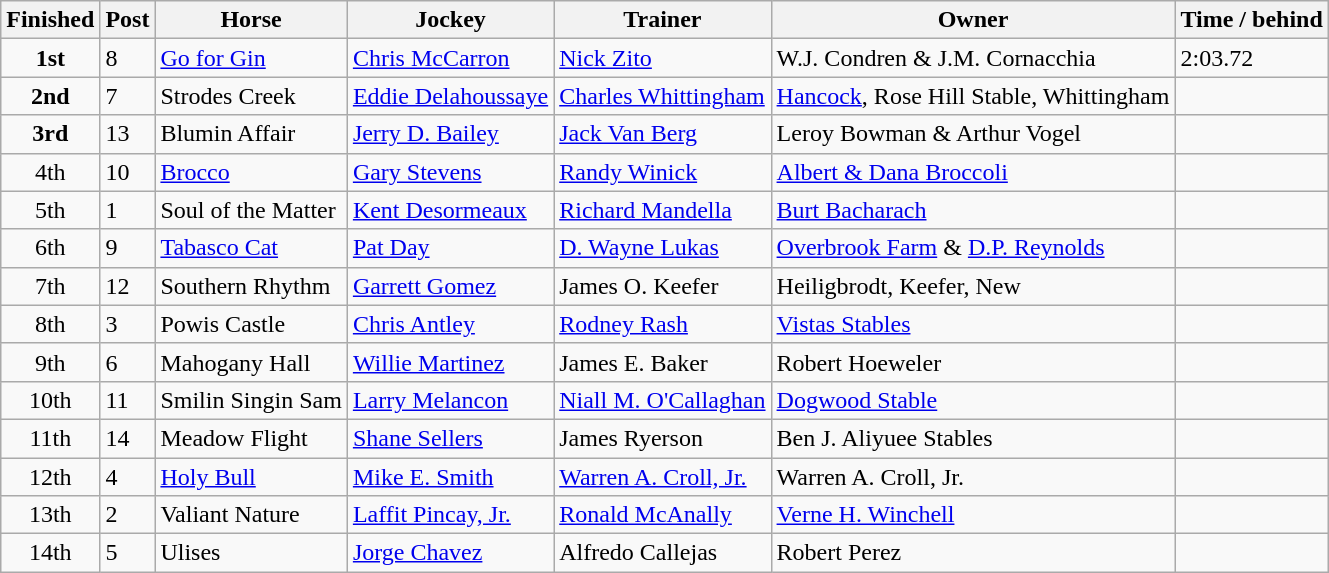<table class="wikitable" border="1">
<tr>
<th>Finished</th>
<th>Post</th>
<th>Horse</th>
<th>Jockey</th>
<th>Trainer</th>
<th>Owner</th>
<th>Time / behind</th>
</tr>
<tr>
<td align=center><strong>1st</strong></td>
<td>8</td>
<td><a href='#'>Go for Gin</a></td>
<td><a href='#'>Chris McCarron</a></td>
<td><a href='#'>Nick Zito</a></td>
<td>W.J. Condren & J.M. Cornacchia</td>
<td>2:03.72</td>
</tr>
<tr>
<td align=center><strong>2nd</strong></td>
<td>7</td>
<td>Strodes Creek</td>
<td><a href='#'>Eddie Delahoussaye</a></td>
<td><a href='#'>Charles Whittingham</a></td>
<td><a href='#'>Hancock</a>, Rose Hill Stable, Whittingham</td>
<td></td>
</tr>
<tr>
<td align=center><strong>3rd</strong></td>
<td>13</td>
<td>Blumin Affair</td>
<td><a href='#'>Jerry D. Bailey</a></td>
<td><a href='#'>Jack Van Berg</a></td>
<td>Leroy Bowman & Arthur Vogel</td>
<td></td>
</tr>
<tr>
<td align=center>4th</td>
<td>10</td>
<td><a href='#'>Brocco</a></td>
<td><a href='#'>Gary Stevens</a></td>
<td><a href='#'>Randy Winick</a></td>
<td><a href='#'>Albert & Dana Broccoli</a></td>
<td></td>
</tr>
<tr>
<td align=center>5th</td>
<td>1</td>
<td>Soul of the Matter</td>
<td><a href='#'>Kent Desormeaux</a></td>
<td><a href='#'>Richard Mandella</a></td>
<td><a href='#'>Burt Bacharach</a></td>
<td></td>
</tr>
<tr>
<td align=center>6th</td>
<td>9</td>
<td><a href='#'>Tabasco Cat</a></td>
<td><a href='#'>Pat Day</a></td>
<td><a href='#'>D. Wayne Lukas</a></td>
<td><a href='#'>Overbrook Farm</a> & <a href='#'>D.P. Reynolds</a></td>
<td></td>
</tr>
<tr>
<td align=center>7th</td>
<td>12</td>
<td>Southern Rhythm</td>
<td><a href='#'>Garrett Gomez</a></td>
<td>James O. Keefer</td>
<td>Heiligbrodt, Keefer, New</td>
<td></td>
</tr>
<tr>
<td align=center>8th</td>
<td>3</td>
<td>Powis Castle</td>
<td><a href='#'>Chris Antley</a></td>
<td><a href='#'>Rodney Rash</a></td>
<td><a href='#'>Vistas Stables</a></td>
<td></td>
</tr>
<tr>
<td align=center>9th</td>
<td>6</td>
<td>Mahogany Hall</td>
<td><a href='#'>Willie Martinez</a></td>
<td>James E. Baker</td>
<td>Robert Hoeweler</td>
<td></td>
</tr>
<tr>
<td align=center>10th</td>
<td>11</td>
<td>Smilin Singin Sam</td>
<td><a href='#'>Larry Melancon</a></td>
<td><a href='#'>Niall M. O'Callaghan</a></td>
<td><a href='#'>Dogwood Stable</a></td>
<td></td>
</tr>
<tr>
<td align=center>11th</td>
<td>14</td>
<td>Meadow Flight</td>
<td><a href='#'>Shane Sellers</a></td>
<td>James Ryerson</td>
<td>Ben J. Aliyuee Stables</td>
<td></td>
</tr>
<tr>
<td align=center>12th</td>
<td>4</td>
<td><a href='#'>Holy Bull</a></td>
<td><a href='#'>Mike E. Smith</a></td>
<td><a href='#'>Warren A. Croll, Jr.</a></td>
<td>Warren A. Croll, Jr.</td>
<td></td>
</tr>
<tr>
<td align=center>13th</td>
<td>2</td>
<td>Valiant Nature</td>
<td><a href='#'>Laffit Pincay, Jr.</a></td>
<td><a href='#'>Ronald McAnally</a></td>
<td><a href='#'>Verne H. Winchell</a></td>
<td></td>
</tr>
<tr>
<td align=center>14th</td>
<td>5</td>
<td>Ulises</td>
<td><a href='#'>Jorge Chavez</a></td>
<td>Alfredo Callejas</td>
<td>Robert Perez</td>
<td></td>
</tr>
</table>
